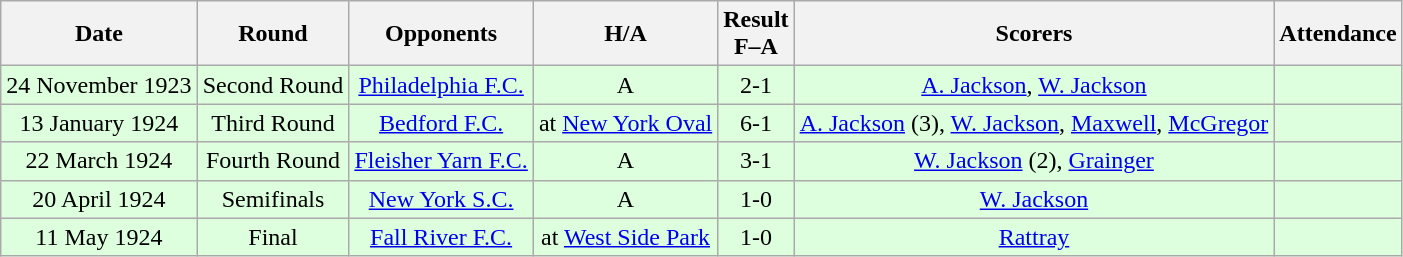<table class="wikitable" style="text-align:center">
<tr>
<th>Date</th>
<th>Round</th>
<th>Opponents</th>
<th>H/A</th>
<th>Result<br>F–A</th>
<th>Scorers</th>
<th>Attendance</th>
</tr>
<tr bgcolor="#ddffdd">
<td>24 November 1923</td>
<td>Second Round</td>
<td><a href='#'>Philadelphia F.C.</a></td>
<td>A</td>
<td>2-1</td>
<td><a href='#'>A. Jackson</a>, <a href='#'>W. Jackson</a></td>
<td></td>
</tr>
<tr bgcolor="#ddffdd">
<td>13 January 1924</td>
<td>Third Round</td>
<td><a href='#'>Bedford F.C.</a></td>
<td>at <a href='#'>New York Oval</a></td>
<td>6-1</td>
<td><a href='#'>A. Jackson</a> (3), <a href='#'>W. Jackson</a>, <a href='#'>Maxwell</a>, <a href='#'>McGregor</a></td>
<td></td>
</tr>
<tr bgcolor="#ddffdd">
<td>22 March 1924</td>
<td>Fourth Round</td>
<td><a href='#'>Fleisher Yarn F.C.</a></td>
<td>A</td>
<td>3-1</td>
<td><a href='#'>W. Jackson</a> (2), <a href='#'>Grainger</a></td>
<td></td>
</tr>
<tr bgcolor="#ddffdd">
<td>20 April 1924</td>
<td>Semifinals</td>
<td><a href='#'>New York S.C.</a></td>
<td>A</td>
<td>1-0</td>
<td><a href='#'>W. Jackson</a></td>
<td></td>
</tr>
<tr bgcolor="#ddffdd">
<td>11 May 1924</td>
<td>Final</td>
<td><a href='#'>Fall River F.C.</a></td>
<td>at <a href='#'>West Side Park</a></td>
<td>1-0</td>
<td><a href='#'>Rattray</a></td>
<td></td>
</tr>
</table>
